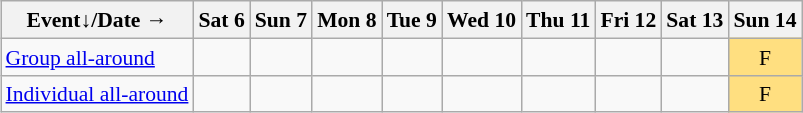<table class="wikitable" style="margin:0.5em auto; font-size:90%; line-height:1.25em;">
<tr style="text-align:center;">
<th>Event↓/Date →</th>
<th>Sat 6</th>
<th>Sun 7</th>
<th>Mon 8</th>
<th>Tue 9</th>
<th>Wed 10</th>
<th>Thu 11</th>
<th>Fri 12</th>
<th>Sat 13</th>
<th>Sun 14</th>
</tr>
<tr style="text-align:center;">
<td style="text-align:left;"><a href='#'>Group all-around</a></td>
<td></td>
<td></td>
<td></td>
<td></td>
<td></td>
<td></td>
<td></td>
<td></td>
<td style="background-color:#FFDF80;">F</td>
</tr>
<tr style="text-align:center;">
<td style="text-align:left;"><a href='#'>Individual all-around</a></td>
<td></td>
<td></td>
<td></td>
<td></td>
<td></td>
<td></td>
<td></td>
<td></td>
<td style="background-color:#FFDF80;">F</td>
</tr>
</table>
